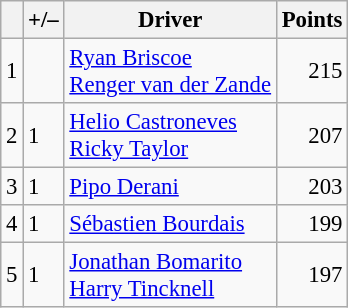<table class="wikitable" style="font-size: 95%;">
<tr>
<th scope="col"></th>
<th scope="col">+/–</th>
<th scope="col">Driver</th>
<th scope="col">Points</th>
</tr>
<tr>
<td align=center>1</td>
<td align="left"></td>
<td> <a href='#'>Ryan Briscoe</a><br> <a href='#'>Renger van der Zande</a></td>
<td align=right>215</td>
</tr>
<tr>
<td align=center>2</td>
<td align="left"> 1</td>
<td> <a href='#'>Helio Castroneves</a><br> <a href='#'>Ricky Taylor</a></td>
<td align=right>207</td>
</tr>
<tr>
<td align=center>3</td>
<td align="left"> 1</td>
<td> <a href='#'>Pipo Derani</a></td>
<td align=right>203</td>
</tr>
<tr>
<td align=center>4</td>
<td align="left"> 1</td>
<td> <a href='#'>Sébastien Bourdais</a></td>
<td align=right>199</td>
</tr>
<tr>
<td align=center>5</td>
<td align="left"> 1</td>
<td> <a href='#'>Jonathan Bomarito</a><br> <a href='#'>Harry Tincknell</a></td>
<td align=right>197</td>
</tr>
</table>
